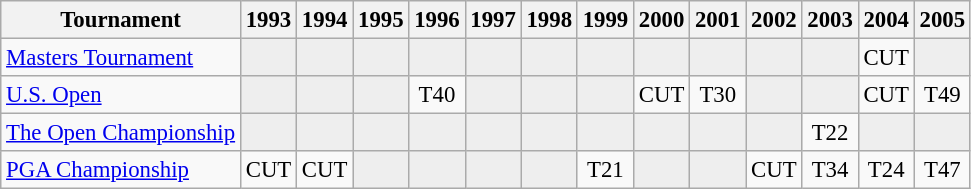<table class="wikitable" style="font-size:95%;text-align:center;">
<tr>
<th>Tournament</th>
<th>1993</th>
<th>1994</th>
<th>1995</th>
<th>1996</th>
<th>1997</th>
<th>1998</th>
<th>1999</th>
<th>2000</th>
<th>2001</th>
<th>2002</th>
<th>2003</th>
<th>2004</th>
<th>2005</th>
</tr>
<tr>
<td align=left><a href='#'>Masters Tournament</a></td>
<td style="background:#eeeeee;"></td>
<td style="background:#eeeeee;"></td>
<td style="background:#eeeeee;"></td>
<td style="background:#eeeeee;"></td>
<td style="background:#eeeeee;"></td>
<td style="background:#eeeeee;"></td>
<td style="background:#eeeeee;"></td>
<td style="background:#eeeeee;"></td>
<td style="background:#eeeeee;"></td>
<td style="background:#eeeeee;"></td>
<td style="background:#eeeeee;"></td>
<td>CUT</td>
<td style="background:#eeeeee;"></td>
</tr>
<tr>
<td align=left><a href='#'>U.S. Open</a></td>
<td style="background:#eeeeee;"></td>
<td style="background:#eeeeee;"></td>
<td style="background:#eeeeee;"></td>
<td>T40</td>
<td style="background:#eeeeee;"></td>
<td style="background:#eeeeee;"></td>
<td style="background:#eeeeee;"></td>
<td>CUT</td>
<td>T30</td>
<td style="background:#eeeeee;"></td>
<td style="background:#eeeeee;"></td>
<td>CUT</td>
<td>T49</td>
</tr>
<tr>
<td align=left><a href='#'>The Open Championship</a></td>
<td style="background:#eeeeee;"></td>
<td style="background:#eeeeee;"></td>
<td style="background:#eeeeee;"></td>
<td style="background:#eeeeee;"></td>
<td style="background:#eeeeee;"></td>
<td style="background:#eeeeee;"></td>
<td style="background:#eeeeee;"></td>
<td style="background:#eeeeee;"></td>
<td style="background:#eeeeee;"></td>
<td style="background:#eeeeee;"></td>
<td>T22</td>
<td style="background:#eeeeee;"></td>
<td style="background:#eeeeee;"></td>
</tr>
<tr>
<td align=left><a href='#'>PGA Championship</a></td>
<td>CUT</td>
<td>CUT</td>
<td style="background:#eeeeee;"></td>
<td style="background:#eeeeee;"></td>
<td style="background:#eeeeee;"></td>
<td style="background:#eeeeee;"></td>
<td>T21</td>
<td style="background:#eeeeee;"></td>
<td style="background:#eeeeee;"></td>
<td>CUT</td>
<td>T34</td>
<td>T24</td>
<td>T47</td>
</tr>
</table>
